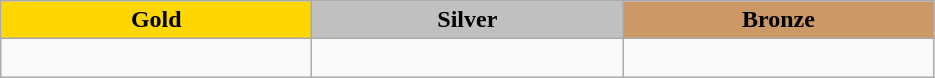<table class="wikitable" style="text-align:left">
<tr align="center">
<td width=200 bgcolor=gold><strong>Gold</strong></td>
<td width=200 bgcolor=silver><strong>Silver</strong></td>
<td width=200 bgcolor=CC9966><strong>Bronze</strong></td>
</tr>
<tr>
<td></td>
<td></td>
<td><br></td>
</tr>
</table>
